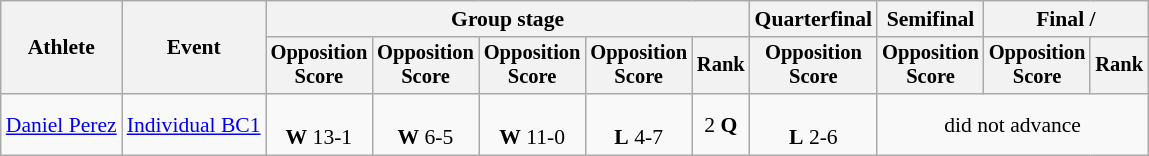<table class="wikitable" style="font-size:90%; text-align:center">
<tr>
<th rowspan="2">Athlete</th>
<th rowspan="2">Event</th>
<th colspan="5">Group stage</th>
<th>Quarterfinal</th>
<th>Semifinal</th>
<th colspan="2">Final / </th>
</tr>
<tr style="font-size:95%">
<th>Opposition<br>Score</th>
<th>Opposition<br>Score</th>
<th>Opposition<br>Score</th>
<th>Opposition<br>Score</th>
<th>Rank</th>
<th>Opposition<br>Score</th>
<th>Opposition<br>Score</th>
<th>Opposition<br>Score</th>
<th>Rank</th>
</tr>
<tr>
<td align="left"><a href='#'>Daniel Perez</a></td>
<td align="left"><a href='#'>Individual BC1</a></td>
<td><br><strong>W</strong> 13-1</td>
<td><br><strong>W</strong> 6-5</td>
<td><br><strong>W</strong> 11-0</td>
<td><br><strong>L</strong> 4-7</td>
<td>2 <strong>Q</strong></td>
<td><br><strong>L</strong> 2-6</td>
<td colspan=3>did not advance</td>
</tr>
</table>
